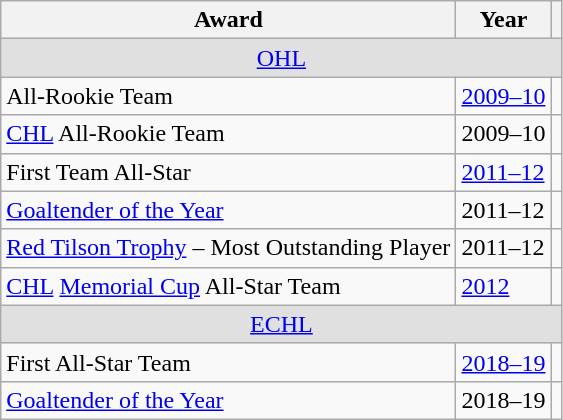<table class="wikitable">
<tr>
<th>Award</th>
<th>Year</th>
<th></th>
</tr>
<tr ALIGN="center" bgcolor="#e0e0e0">
<td colspan="3"><a href='#'>OHL</a></td>
</tr>
<tr>
<td>All-Rookie Team</td>
<td><a href='#'>2009–10</a></td>
<td></td>
</tr>
<tr>
<td><a href='#'>CHL</a> All-Rookie Team</td>
<td>2009–10</td>
<td></td>
</tr>
<tr>
<td>First Team All-Star</td>
<td><a href='#'>2011–12</a></td>
<td></td>
</tr>
<tr>
<td><a href='#'>Goaltender of the Year</a></td>
<td>2011–12</td>
<td></td>
</tr>
<tr>
<td><a href='#'>Red Tilson Trophy</a> – Most Outstanding Player</td>
<td>2011–12</td>
<td></td>
</tr>
<tr>
<td><a href='#'>CHL</a> <a href='#'>Memorial Cup</a> All-Star Team</td>
<td><a href='#'>2012</a></td>
<td></td>
</tr>
<tr ALIGN="center" bgcolor="#e0e0e0">
<td colspan="3"><a href='#'>ECHL</a></td>
</tr>
<tr>
<td>First All-Star Team</td>
<td><a href='#'>2018–19</a></td>
<td></td>
</tr>
<tr>
<td><a href='#'>Goaltender of the Year</a></td>
<td>2018–19</td>
<td></td>
</tr>
</table>
